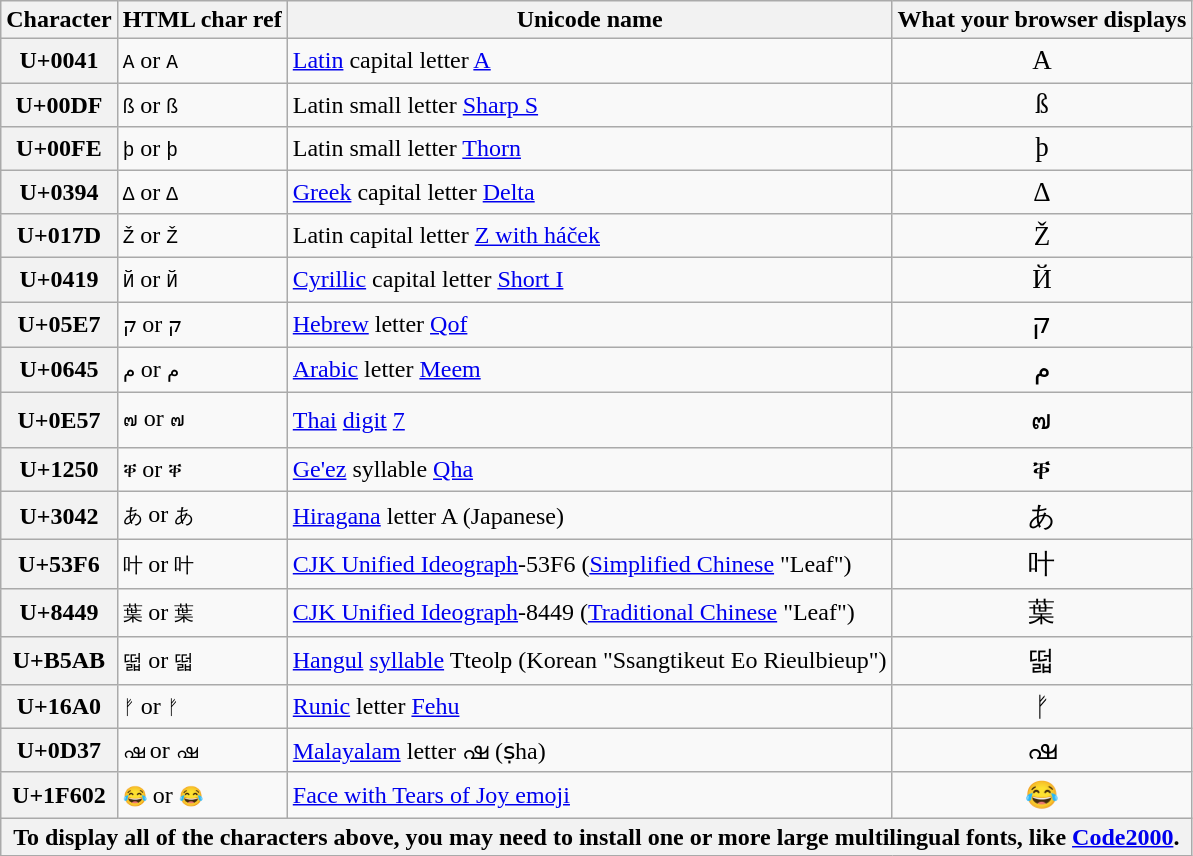<table class="wikitable">
<tr>
<th scope="col">Character</th>
<th scope="col">HTML char ref</th>
<th scope="col">Unicode name</th>
<th scope="col">What your browser displays</th>
</tr>
<tr>
<th scope="row">U+0041</th>
<td><code>&#65;</code> or <code>&#x41;</code></td>
<td><a href='#'>Latin</a> capital letter <a href='#'>A</a></td>
<td style="text-align:center;font-size:large;">A</td>
</tr>
<tr>
<th scope="row">U+00DF</th>
<td><code>&#223;</code> or <code>&#xDF;</code></td>
<td>Latin small letter <a href='#'>Sharp S</a></td>
<td style="text-align:center;font-size:large;">ß</td>
</tr>
<tr>
<th scope="row">U+00FE</th>
<td><code>&#254;</code> or <code>&#xFE;</code></td>
<td>Latin small letter <a href='#'>Thorn</a></td>
<td style="text-align:center;font-size:large;">þ</td>
</tr>
<tr>
<th scope="row">U+0394</th>
<td><code>&#916;</code> or <code>&#x394;</code></td>
<td><a href='#'>Greek</a> capital letter <a href='#'>Delta</a></td>
<td style="text-align:center;font-size:large;">Δ</td>
</tr>
<tr>
<th scope="row">U+017D</th>
<td><code>&#381;</code> or <code>&#x17D;</code></td>
<td>Latin capital letter <a href='#'>Z with háček</a></td>
<td style="text-align:center;font-size:large;">Ž</td>
</tr>
<tr>
<th scope="row">U+0419</th>
<td><code>&#1049;</code> or <code>&#x419;</code></td>
<td><a href='#'>Cyrillic</a> capital letter <a href='#'>Short I</a></td>
<td style="text-align:center;font-size:large;">Й</td>
</tr>
<tr>
<th scope="row">U+05E7</th>
<td><code>&#1511;</code> or <code>&#x5E7;</code></td>
<td><a href='#'>Hebrew</a> letter <a href='#'>Qof</a></td>
<td style="text-align:center;font-size:large;">ק</td>
</tr>
<tr>
<th scope="row">U+0645</th>
<td><code>&#1605;</code> or <code>&#x645;</code></td>
<td><a href='#'>Arabic</a> letter <a href='#'>Meem</a></td>
<td style="text-align:center;font-size:large;">م</td>
</tr>
<tr>
<th scope="row">U+0E57</th>
<td><code>&#3671;</code> or <code>&#xE57;</code></td>
<td><a href='#'>Thai</a> <a href='#'>digit</a> <a href='#'>7</a></td>
<td style="text-align:center;font-size:large;">๗</td>
</tr>
<tr>
<th scope="row">U+1250</th>
<td><code>&#4688;</code> or <code>&#x1250;</code></td>
<td><a href='#'>Ge'ez</a> syllable <a href='#'>Qha</a></td>
<td style="text-align:center;font-size:large;">ቐ</td>
</tr>
<tr>
<th scope="row">U+3042</th>
<td><code>&#12354;</code> or <code>&#x3042;</code></td>
<td><a href='#'>Hiragana</a> letter A (Japanese)</td>
<td style="text-align:center;font-size:large;">あ</td>
</tr>
<tr>
<th scope="row">U+53F6</th>
<td><code>&#21494;</code> or <code>&#x53F6;</code></td>
<td><a href='#'>CJK Unified Ideograph</a>-53F6 (<a href='#'>Simplified Chinese</a> "Leaf")</td>
<td style="text-align:center;font-size:large;">叶</td>
</tr>
<tr>
<th scope="row">U+8449</th>
<td><code>&#33865;</code> or <code>&#x8449;</code></td>
<td><a href='#'>CJK Unified Ideograph</a>-8449 (<a href='#'>Traditional Chinese</a> "Leaf")</td>
<td style="text-align:center;font-size:large;">葉</td>
</tr>
<tr>
<th scope="row">U+B5AB</th>
<td><code>&#46507;</code> or <code>&#xB5AB;</code></td>
<td><a href='#'>Hangul</a> <a href='#'>syllable</a> Tteolp (Korean "Ssangtikeut Eo Rieulbieup")</td>
<td style="text-align:center;font-size:large;">떫</td>
</tr>
<tr>
<th scope="row">U+16A0</th>
<td><code>&#5792;</code> or <code>&#x16A0;</code></td>
<td><a href='#'>Runic</a> letter <a href='#'>Fehu</a></td>
<td style="text-align:center;font-size:large;">ᚠ</td>
</tr>
<tr>
<th scope="row">U+0D37</th>
<td><code>&#3383;</code> or <code>&#x0D37;</code></td>
<td><a href='#'>Malayalam</a> letter ഷ (ṣha)</td>
<td style="text-align:center;font-size:large;">ഷ</td>
</tr>
<tr>
<th scope="row">U+1F602</th>
<td><code>&#128514;</code> or <code>&#x1F602;</code></td>
<td><a href='#'>Face with Tears of Joy emoji</a></td>
<td style="text-align:center;font-size:large;">😂</td>
</tr>
<tr>
<th scope="row" colspan=4>To display all of the characters above, you may need to install one or more large multilingual fonts, like <a href='#'>Code2000</a>.</th>
</tr>
</table>
